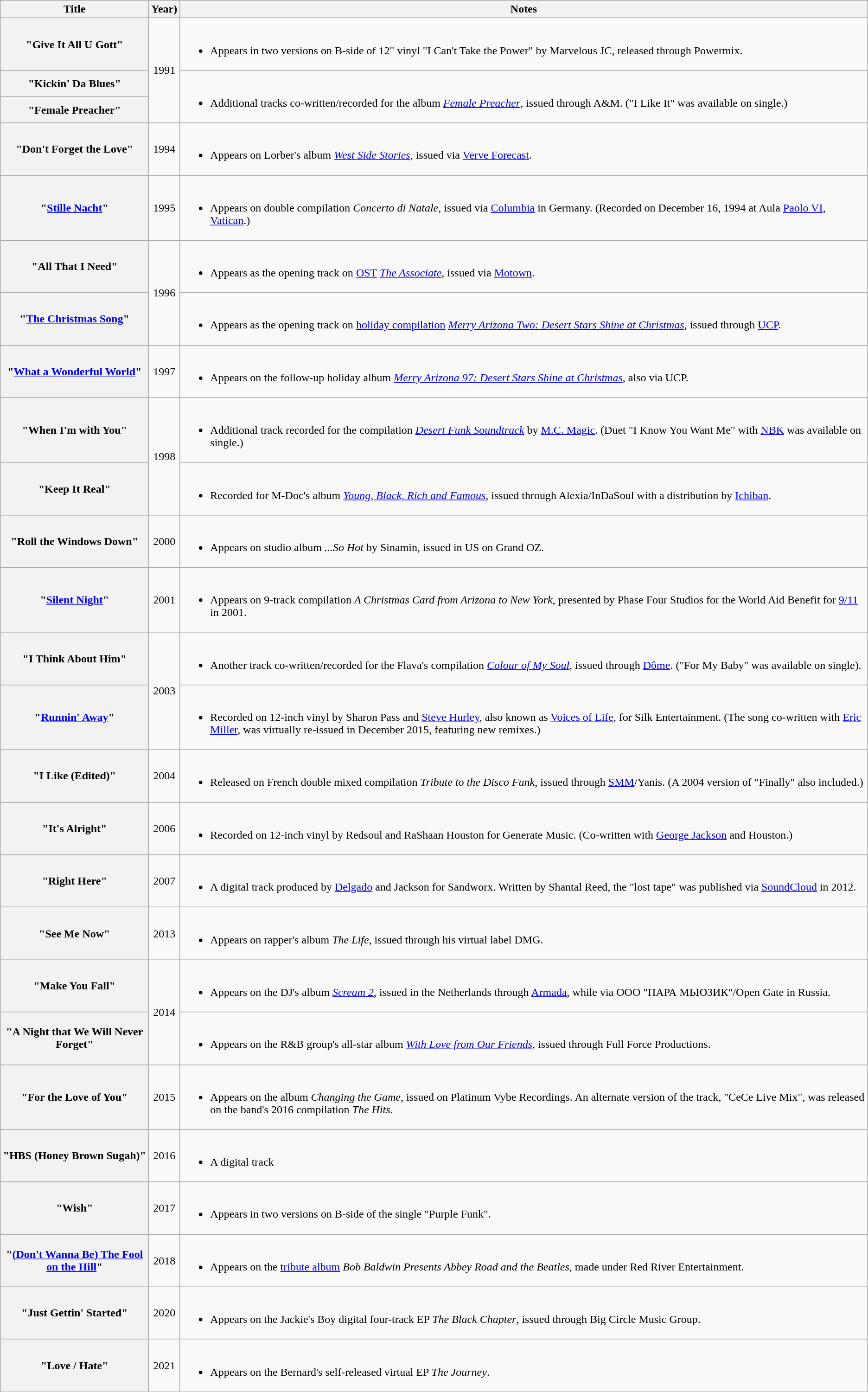<table class="wikitable plainrowheaders">
<tr>
<th scope="col">Title</th>
<th scope="col">Year)</th>
<th scope="col">Notes</th>
</tr>
<tr>
<th scope="row">"Give It All U Gott"<br></th>
<td align=center rowspan=3>1991</td>
<td><br><ul><li>Appears in two versions on B-side of 12" vinyl "I Can't Take the Power" by Marvelous JC, released through Powermix.</li></ul></td>
</tr>
<tr>
<th scope="row">"Kickin' Da Blues"<br></th>
<td rowspan=2><br><ul><li>Additional tracks co-written/recorded for the album <em><a href='#'>Female Preacher</a></em>, issued through A&M. ("I Like It" was available on single.)</li></ul></td>
</tr>
<tr>
<th scope="row">"Female Preacher"<br></th>
</tr>
<tr>
<th scope="row">"Don't Forget the Love"<br></th>
<td align=center>1994</td>
<td><br><ul><li>Appears on Lorber's album <em><a href='#'>West Side Stories</a></em>, issued via <a href='#'>Verve Forecast</a>.</li></ul></td>
</tr>
<tr>
<th scope="row">"<a href='#'>Stille Nacht</a>"<br></th>
<td align=center>1995</td>
<td><br><ul><li>Appears on double compilation <em>Concerto di Natale</em>, issued via <a href='#'>Columbia</a> in Germany. (Recorded on December 16, 1994 at Aula <a href='#'>Paolo VI</a>, <a href='#'>Vatican</a>.)</li></ul></td>
</tr>
<tr>
<th scope="row">"All That I Need"</th>
<td align=center rowspan=2>1996</td>
<td><br><ul><li>Appears as the opening track on <a href='#'>OST</a> <em><a href='#'>The Associate</a></em>, issued via <a href='#'>Motown</a>.</li></ul></td>
</tr>
<tr>
<th scope="row">"<a href='#'>The Christmas Song</a>"</th>
<td><br><ul><li>Appears as the opening track on <a href='#'>holiday compilation</a> <em><a href='#'>Merry Arizona Two: Desert Stars Shine at Christmas</a></em>, issued through <a href='#'>UCP</a>.</li></ul></td>
</tr>
<tr>
<th scope="row">"<a href='#'>What a Wonderful World</a>"</th>
<td align=center>1997</td>
<td><br><ul><li>Appears on the follow-up holiday album <em><a href='#'>Merry Arizona 97: Desert Stars Shine at Christmas</a></em>, also via UCP.</li></ul></td>
</tr>
<tr>
<th scope="row">"When I'm with You"</th>
<td align=center rowspan=2>1998</td>
<td><br><ul><li>Additional track recorded for the compilation <em><a href='#'>Desert Funk Soundtrack</a></em> by <a href='#'>M.C. Magic</a>. (Duet "I Know You Want Me" with <a href='#'>NBK</a> was available on single.)</li></ul></td>
</tr>
<tr>
<th scope="row">"Keep It Real"<br></th>
<td><br><ul><li>Recorded for M-Doc's album <em><a href='#'>Young, Black, Rich and Famous</a></em>, issued through Alexia/InDaSoul with a distribution by <a href='#'>Ichiban</a>.</li></ul></td>
</tr>
<tr>
<th scope="row">"Roll the Windows Down"<br></th>
<td align=center>2000</td>
<td><br><ul><li>Appears on studio album <em>...So Hot</em> by Sinamin, issued in US on Grand OZ.</li></ul></td>
</tr>
<tr>
<th scope="row">"<a href='#'>Silent Night</a>"</th>
<td align=center>2001</td>
<td><br><ul><li>Appears on 9-track compilation <em>A Christmas Card from Arizona to New York</em>, presented by Phase Four Studios for the World Aid Benefit for <a href='#'>9/11</a> in 2001.</li></ul></td>
</tr>
<tr>
<th scope="row">"I Think About Him"<br></th>
<td align=center rowspan=2>2003</td>
<td><br><ul><li>Another track co-written/recorded for the Flava's compilation <em><a href='#'>Colour of My Soul</a></em>, issued through <a href='#'>Dôme</a>. ("For My Baby" was available on single).</li></ul></td>
</tr>
<tr>
<th scope="row">"<a href='#'>Runnin' Away</a>" </th>
<td><br><ul><li>Recorded on 12-inch vinyl by Sharon Pass and <a href='#'>Steve Hurley</a>, also known as <a href='#'>Voices of Life</a>, for Silk Entertainment. (The song co-written with <a href='#'>Eric Miller</a>, was virtually re-issued in December 2015, featuring new remixes.)</li></ul></td>
</tr>
<tr>
<th scope="row">"I Like (Edited)" </th>
<td align=center>2004</td>
<td><br><ul><li>Released on French double mixed compilation <em>Tribute to the Disco Funk</em>, issued through <a href='#'>SMM</a>/Yanis. (A 2004 version of "Finally" also included.)</li></ul></td>
</tr>
<tr>
<th scope="row">"It's Alright" </th>
<td align=center>2006</td>
<td><br><ul><li>Recorded on 12-inch vinyl by Redsoul and RaShaan Houston for Generate Music. (Co-written with <a href='#'>George Jackson</a> and Houston.)</li></ul></td>
</tr>
<tr>
<th scope="row">"Right Here"</th>
<td align=center>2007</td>
<td><br><ul><li>A digital track produced by <a href='#'>Delgado</a> and Jackson for Sandworx. Written by Shantal Reed, the "lost tape" was published via <a href='#'>SoundCloud</a> in 2012.</li></ul></td>
</tr>
<tr>
<th scope="row">"See Me Now"<br></th>
<td align=center>2013</td>
<td><br><ul><li>Appears on rapper's album <em>The Life</em>, issued through his virtual label DMG.</li></ul></td>
</tr>
<tr>
<th scope="row">"Make You Fall"<br></th>
<td align=center rowspan=2>2014</td>
<td><br><ul><li>Appears on the DJ's album <em><a href='#'>Scream 2</a></em>, issued in the Netherlands through <a href='#'>Armada</a>, while via ООО "ПАРА МЬЮЗИК"/Open Gate in Russia.</li></ul></td>
</tr>
<tr>
<th scope="row">"A Night that We Will Never Forget"<br></th>
<td><br><ul><li>Appears on the R&B group's all-star album <em><a href='#'>With Love from Our Friends</a></em>, issued through Full Force Productions.</li></ul></td>
</tr>
<tr>
<th scope="row">"For the Love of You"<br></th>
<td align=center>2015</td>
<td><br><ul><li>Appears on the album <em>Changing the Game</em>, issued on Platinum Vybe Recordings. An alternate version of the track, "CeCe Live Mix", was released on the band's 2016 compilation <em>The Hits</em>.</li></ul></td>
</tr>
<tr>
<th scope="row">"HBS (Honey Brown Sugah)"<br></th>
<td align=center>2016</td>
<td><br><ul><li>A digital track</li></ul></td>
</tr>
<tr>
<th scope="row">"Wish"<br></th>
<td align=center>2017</td>
<td><br><ul><li>Appears in two versions on B-side of the single "Purple Funk".</li></ul></td>
</tr>
<tr>
<th scope="row">"<a href='#'>(Don't Wanna Be) The Fool on the Hill</a>"<br></th>
<td align=center>2018</td>
<td><br><ul><li>Appears on the <a href='#'>tribute album</a> <em>Bob Baldwin Presents Abbey Road and the Beatles</em>, made under Red River Entertainment.</li></ul></td>
</tr>
<tr>
<th scope="row">"Just Gettin' Started"<br></th>
<td align=center>2020</td>
<td><br><ul><li>Appears on the Jackie's Boy digital four-track EP <em>The Black Chapter</em>, issued through Big Circle Music Group.</li></ul></td>
</tr>
<tr>
<th scope="row">"Love / Hate"<br></th>
<td align=center>2021</td>
<td><br><ul><li>Appears on the Bernard's self-released virtual EP <em>The Journey</em>.</li></ul></td>
</tr>
</table>
